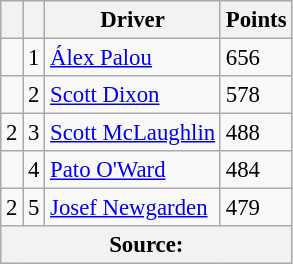<table class="wikitable" style="font-size: 95%;">
<tr>
<th scope="col"></th>
<th scope="col"></th>
<th scope="col">Driver</th>
<th scope="col">Points</th>
</tr>
<tr>
<td align="left"></td>
<td align="center">1</td>
<td> <a href='#'>Álex Palou</a></td>
<td align="left">656</td>
</tr>
<tr>
<td align="left"></td>
<td align="center">2</td>
<td> <a href='#'>Scott Dixon</a></td>
<td align="left">578</td>
</tr>
<tr>
<td align="left"> 2</td>
<td align="center">3</td>
<td> <a href='#'>Scott McLaughlin</a></td>
<td align="left">488</td>
</tr>
<tr>
<td align="left"></td>
<td align="center">4</td>
<td> <a href='#'>Pato O'Ward</a></td>
<td align="left">484</td>
</tr>
<tr>
<td align="left"> 2</td>
<td align="center">5</td>
<td> <a href='#'>Josef Newgarden</a></td>
<td align="left">479</td>
</tr>
<tr>
<th colspan=4>Source:</th>
</tr>
</table>
